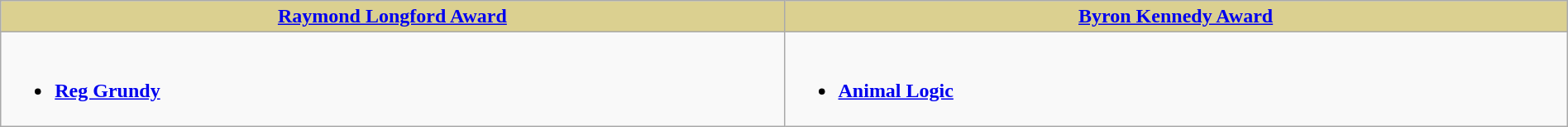<table class="wikitable" style="width:100%">
<tr>
<th style="background:#dbd090; width:50%"><a href='#'>Raymond Longford Award</a></th>
<th style="background:#dbd090; width:50%"><a href='#'>Byron Kennedy Award</a></th>
</tr>
<tr>
<td valign="top"><br><ul><li><strong><a href='#'>Reg Grundy</a></strong></li></ul></td>
<td valign="top"><br><ul><li><strong><a href='#'>Animal Logic</a></strong></li></ul></td>
</tr>
</table>
